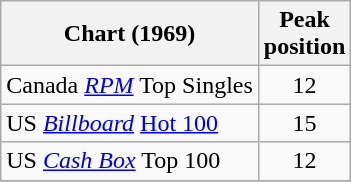<table class="wikitable sortable">
<tr>
<th align="left">Chart (1969)</th>
<th align="left">Peak<br>position</th>
</tr>
<tr>
<td align="left">Canada <a href='#'><em>RPM</em></a> Top Singles</td>
<td style="text-align:center;">12</td>
</tr>
<tr>
<td align="left">US <em><a href='#'>Billboard</a></em> <a href='#'>Hot 100</a></td>
<td style="text-align:center;">15</td>
</tr>
<tr>
<td>US <a href='#'><em>Cash Box</em></a> Top 100</td>
<td align="center">12</td>
</tr>
<tr>
</tr>
</table>
